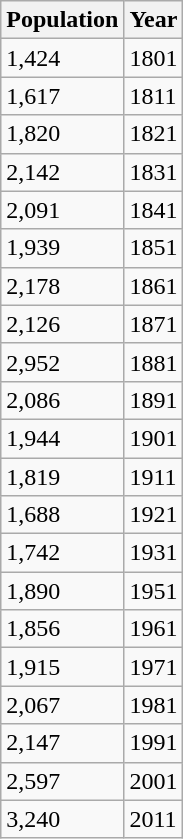<table class="wikitable">
<tr>
<th>Population</th>
<th>Year</th>
</tr>
<tr>
<td>1,424</td>
<td>1801</td>
</tr>
<tr>
<td>1,617</td>
<td>1811</td>
</tr>
<tr>
<td>1,820</td>
<td>1821</td>
</tr>
<tr>
<td>2,142</td>
<td>1831</td>
</tr>
<tr>
<td>2,091</td>
<td>1841</td>
</tr>
<tr>
<td>1,939</td>
<td>1851</td>
</tr>
<tr>
<td>2,178</td>
<td>1861</td>
</tr>
<tr>
<td>2,126</td>
<td>1871</td>
</tr>
<tr>
<td>2,952</td>
<td>1881</td>
</tr>
<tr>
<td>2,086</td>
<td>1891</td>
</tr>
<tr>
<td>1,944</td>
<td>1901</td>
</tr>
<tr>
<td>1,819</td>
<td>1911</td>
</tr>
<tr>
<td>1,688</td>
<td>1921</td>
</tr>
<tr>
<td>1,742</td>
<td>1931</td>
</tr>
<tr>
<td>1,890</td>
<td>1951</td>
</tr>
<tr>
<td>1,856</td>
<td>1961</td>
</tr>
<tr>
<td>1,915</td>
<td>1971</td>
</tr>
<tr>
<td>2,067</td>
<td>1981</td>
</tr>
<tr>
<td>2,147</td>
<td>1991</td>
</tr>
<tr>
<td>2,597</td>
<td>2001</td>
</tr>
<tr>
<td>3,240</td>
<td>2011</td>
</tr>
</table>
